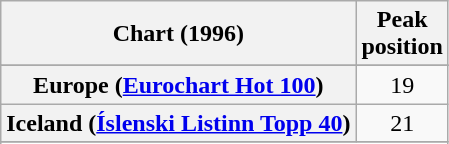<table class="wikitable sortable plainrowheaders" style="text-align:center">
<tr>
<th>Chart (1996)</th>
<th>Peak<br>position</th>
</tr>
<tr>
</tr>
<tr>
<th scope="row">Europe (<a href='#'>Eurochart Hot 100</a>)</th>
<td>19</td>
</tr>
<tr>
<th scope="row">Iceland (<a href='#'>Íslenski Listinn Topp 40</a>)</th>
<td>21</td>
</tr>
<tr>
</tr>
<tr>
</tr>
<tr>
</tr>
<tr>
</tr>
<tr>
</tr>
</table>
